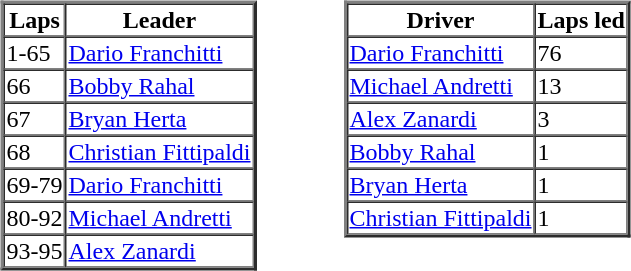<table>
<tr>
<td valign="top"><br><table border=2 cellspacing=0>
<tr>
<th>Laps</th>
<th>Leader</th>
</tr>
<tr>
<td>1-65</td>
<td><a href='#'>Dario Franchitti</a></td>
</tr>
<tr>
<td>66</td>
<td><a href='#'>Bobby Rahal</a></td>
</tr>
<tr>
<td>67</td>
<td><a href='#'>Bryan Herta</a></td>
</tr>
<tr>
<td>68</td>
<td><a href='#'>Christian Fittipaldi</a></td>
</tr>
<tr>
<td>69-79</td>
<td><a href='#'>Dario Franchitti</a></td>
</tr>
<tr>
<td>80-92</td>
<td><a href='#'>Michael Andretti</a></td>
</tr>
<tr>
<td>93-95</td>
<td><a href='#'>Alex Zanardi</a></td>
</tr>
</table>
</td>
<td width="50"> </td>
<td valign="top"><br><table border=2 cellspacing=0>
<tr>
<th>Driver</th>
<th>Laps led</th>
</tr>
<tr>
<td><a href='#'>Dario Franchitti</a></td>
<td>76</td>
</tr>
<tr>
<td><a href='#'>Michael Andretti</a></td>
<td>13</td>
</tr>
<tr>
<td><a href='#'>Alex Zanardi</a></td>
<td>3</td>
</tr>
<tr>
<td><a href='#'>Bobby Rahal</a></td>
<td>1</td>
</tr>
<tr>
<td><a href='#'>Bryan Herta</a></td>
<td>1</td>
</tr>
<tr>
<td><a href='#'>Christian Fittipaldi</a></td>
<td>1</td>
</tr>
</table>
</td>
</tr>
</table>
